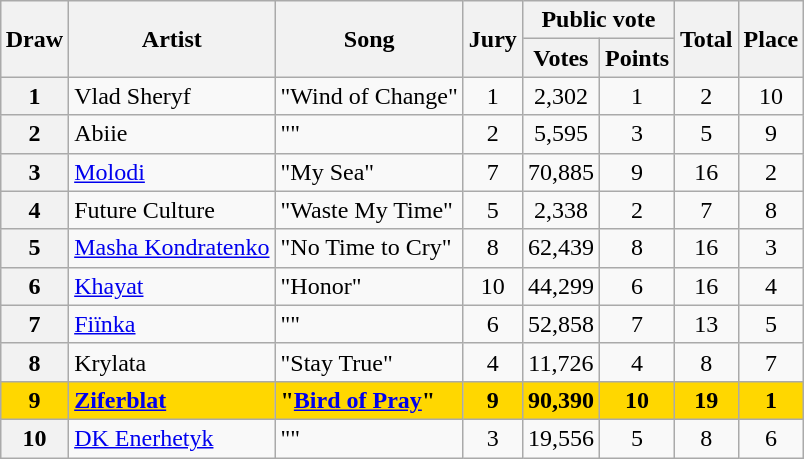<table class="sortable wikitable plainrowheaders" style="margin: 1em auto 1em auto; text-align:center;">
<tr>
<th rowspan="2">Draw</th>
<th rowspan="2">Artist</th>
<th rowspan="2">Song</th>
<th rowspan="2">Jury</th>
<th colspan="2">Public vote</th>
<th rowspan="2">Total</th>
<th rowspan="2">Place</th>
</tr>
<tr>
<th>Votes</th>
<th>Points</th>
</tr>
<tr>
<th scope="row" style="text-align:center">1</th>
<td align="left">Vlad Sheryf</td>
<td align="left">"Wind of Change"</td>
<td>1</td>
<td>2,302</td>
<td>1</td>
<td>2</td>
<td>10</td>
</tr>
<tr>
<th scope="row" style="text-align:center">2</th>
<td align="left">Abiie</td>
<td align="left">""</td>
<td>2</td>
<td>5,595</td>
<td>3</td>
<td>5</td>
<td>9</td>
</tr>
<tr>
<th scope="row" style="text-align:center">3</th>
<td align="left"><a href='#'>Molodi</a></td>
<td align="left">"My Sea"</td>
<td>7</td>
<td>70,885</td>
<td>9</td>
<td>16</td>
<td>2</td>
</tr>
<tr>
<th scope="row" style="text-align:center">4</th>
<td align="left">Future Culture</td>
<td align="left">"Waste My Time"</td>
<td>5</td>
<td>2,338</td>
<td>2</td>
<td>7</td>
<td>8</td>
</tr>
<tr>
<th scope="row" style="text-align:center">5</th>
<td align="left"><a href='#'>Masha Kondratenko</a></td>
<td align="left">"No Time to Cry"</td>
<td>8</td>
<td>62,439</td>
<td>8</td>
<td>16</td>
<td>3</td>
</tr>
<tr>
<th scope="row" style="text-align:center">6</th>
<td align="left"><a href='#'>Khayat</a></td>
<td align="left">"Honor"</td>
<td>10</td>
<td>44,299</td>
<td>6</td>
<td>16</td>
<td>4</td>
</tr>
<tr>
<th scope="row" style="text-align:center">7</th>
<td align="left"><a href='#'>Fiїnka</a></td>
<td align="left">""</td>
<td>6</td>
<td>52,858</td>
<td>7</td>
<td>13</td>
<td>5</td>
</tr>
<tr>
<th scope="row" style="text-align:center">8</th>
<td align="left">Krylata</td>
<td align="left">"Stay True"</td>
<td>4</td>
<td>11,726</td>
<td>4</td>
<td>8</td>
<td>7</td>
</tr>
<tr style="font-weight: bold; background: gold;">
<th scope="row" style="text-align:center; font-weight:bold; background:gold">9</th>
<td align="left"><a href='#'>Ziferblat</a></td>
<td align="left">"<a href='#'>Bird of Pray</a>"</td>
<td>9</td>
<td>90,390</td>
<td>10</td>
<td>19</td>
<td>1</td>
</tr>
<tr>
<th scope="row" style="text-align:center">10</th>
<td align="left"><a href='#'>DK Enerhetyk</a></td>
<td align="left">""</td>
<td>3</td>
<td>19,556</td>
<td>5</td>
<td>8</td>
<td>6</td>
</tr>
</table>
